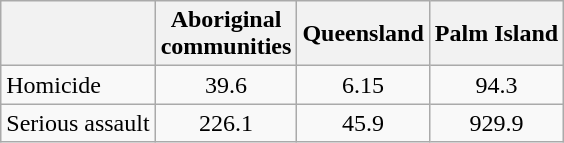<table class="wikitable"| align="center">
<tr>
<th></th>
<th>Aboriginal<br>communities</th>
<th>Queensland</th>
<th>Palm Island</th>
</tr>
<tr>
<td>Homicide</td>
<td style="text-align:center;">39.6</td>
<td style="text-align:center;">6.15</td>
<td style="text-align:center;">94.3</td>
</tr>
<tr>
<td>Serious assault</td>
<td style="text-align:center;">226.1</td>
<td style="text-align:center;">45.9</td>
<td style="text-align:center;">929.9</td>
</tr>
</table>
